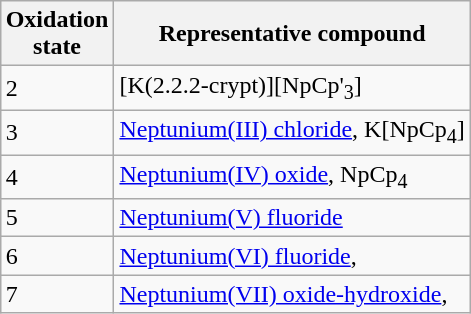<table class="wikitable" style="float:right; clear:right; margin-left:1em; margin-top:0;">
<tr>
<th>Oxidation <br>state</th>
<th>Representative compound</th>
</tr>
<tr>
<td>2</td>
<td>[K(2.2.2-crypt)][NpCp'<sub>3</sub>]</td>
</tr>
<tr>
<td>3</td>
<td><a href='#'>Neptunium(III) chloride</a>, K[NpCp<sub>4</sub>]</td>
</tr>
<tr>
<td>4</td>
<td><a href='#'>Neptunium(IV) oxide</a>, NpCp<sub>4</sub></td>
</tr>
<tr>
<td>5</td>
<td><a href='#'>Neptunium(V) fluoride</a></td>
</tr>
<tr>
<td>6</td>
<td><a href='#'>Neptunium(VI) fluoride</a>, </td>
</tr>
<tr>
<td>7</td>
<td><a href='#'>Neptunium(VII) oxide-hydroxide</a>, </td>
</tr>
</table>
